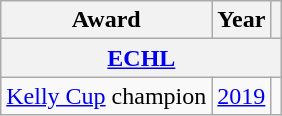<table class="wikitable">
<tr>
<th>Award</th>
<th>Year</th>
<th></th>
</tr>
<tr>
<th colspan="3"><a href='#'>ECHL</a></th>
</tr>
<tr>
<td><a href='#'>Kelly Cup</a> champion</td>
<td><a href='#'>2019</a></td>
<td></td>
</tr>
</table>
